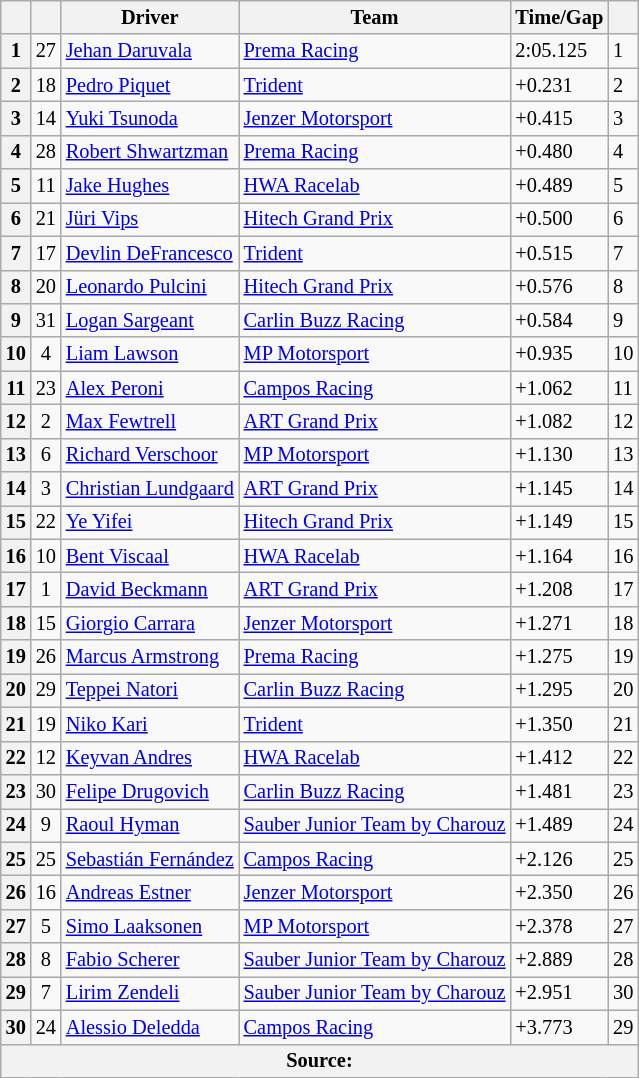<table class="wikitable" style="font-size:85%">
<tr>
<th></th>
<th></th>
<th>Driver</th>
<th>Team</th>
<th>Time/Gap</th>
<th></th>
</tr>
<tr>
<th>1</th>
<td align="center">27</td>
<td> <a href='#'>Jehan Daruvala</a></td>
<td><a href='#'>Prema Racing</a></td>
<td>2:05.125</td>
<td>1</td>
</tr>
<tr>
<th>2</th>
<td align="center">18</td>
<td> <a href='#'>Pedro Piquet</a></td>
<td><a href='#'>Trident</a></td>
<td>+0.231</td>
<td>2</td>
</tr>
<tr>
<th>3</th>
<td align="center">14</td>
<td> <a href='#'>Yuki Tsunoda</a></td>
<td><a href='#'>Jenzer Motorsport</a></td>
<td>+0.415</td>
<td>3</td>
</tr>
<tr>
<th>4</th>
<td align="center">28</td>
<td> <a href='#'>Robert Shwartzman</a></td>
<td><a href='#'>Prema Racing</a></td>
<td>+0.480</td>
<td>4</td>
</tr>
<tr>
<th>5</th>
<td align="center">11</td>
<td> <a href='#'>Jake Hughes</a></td>
<td><a href='#'>HWA Racelab</a></td>
<td>+0.489</td>
<td>5</td>
</tr>
<tr>
<th>6</th>
<td align="center">21</td>
<td> <a href='#'>Jüri Vips</a></td>
<td><a href='#'>Hitech Grand Prix</a></td>
<td>+0.500</td>
<td>6</td>
</tr>
<tr>
<th>7</th>
<td align="center">17</td>
<td> <a href='#'>Devlin DeFrancesco</a></td>
<td><a href='#'>Trident</a></td>
<td>+0.515</td>
<td>7</td>
</tr>
<tr>
<th>8</th>
<td align="center">20</td>
<td> <a href='#'>Leonardo Pulcini</a></td>
<td><a href='#'>Hitech Grand Prix</a></td>
<td>+0.576</td>
<td>8</td>
</tr>
<tr>
<th>9</th>
<td align="center">31</td>
<td> <a href='#'>Logan Sargeant</a></td>
<td><a href='#'>Carlin Buzz Racing</a></td>
<td>+0.584</td>
<td>9</td>
</tr>
<tr>
<th>10</th>
<td align="center">4</td>
<td> <a href='#'>Liam Lawson</a></td>
<td><a href='#'>MP Motorsport</a></td>
<td>+0.935</td>
<td>10</td>
</tr>
<tr>
<th>11</th>
<td align="center">23</td>
<td> <a href='#'>Alex Peroni</a></td>
<td><a href='#'>Campos Racing</a></td>
<td>+1.062</td>
<td>11</td>
</tr>
<tr>
<th>12</th>
<td align="center">2</td>
<td> <a href='#'>Max Fewtrell</a></td>
<td><a href='#'>ART Grand Prix</a></td>
<td>+1.082</td>
<td>12</td>
</tr>
<tr>
<th>13</th>
<td align="center">6</td>
<td> <a href='#'>Richard Verschoor</a></td>
<td><a href='#'>MP Motorsport</a></td>
<td>+1.130</td>
<td>13</td>
</tr>
<tr>
<th>14</th>
<td align="center">3</td>
<td> <a href='#'>Christian Lundgaard</a></td>
<td><a href='#'>ART Grand Prix</a></td>
<td>+1.145</td>
<td>14</td>
</tr>
<tr>
<th>15</th>
<td align="center">22</td>
<td> <a href='#'>Ye Yifei</a></td>
<td><a href='#'>Hitech Grand Prix</a></td>
<td>+1.149</td>
<td>15</td>
</tr>
<tr>
<th>16</th>
<td align="center">10</td>
<td> <a href='#'>Bent Viscaal</a></td>
<td><a href='#'>HWA Racelab</a></td>
<td>+1.164</td>
<td>16</td>
</tr>
<tr>
<th>17</th>
<td align="center">1</td>
<td> <a href='#'>David Beckmann</a></td>
<td><a href='#'>ART Grand Prix</a></td>
<td>+1.208</td>
<td>17</td>
</tr>
<tr>
<th>18</th>
<td align="center">15</td>
<td> <a href='#'>Giorgio Carrara</a></td>
<td><a href='#'>Jenzer Motorsport</a></td>
<td>+1.271</td>
<td>18</td>
</tr>
<tr>
<th>19</th>
<td align="center">26</td>
<td> <a href='#'>Marcus Armstrong</a></td>
<td><a href='#'>Prema Racing</a></td>
<td>+1.275</td>
<td>19</td>
</tr>
<tr>
<th>20</th>
<td align="center">29</td>
<td> <a href='#'>Teppei Natori</a></td>
<td><a href='#'>Carlin Buzz Racing</a></td>
<td>+1.295</td>
<td>20</td>
</tr>
<tr>
<th>21</th>
<td align="center">19</td>
<td> <a href='#'>Niko Kari</a></td>
<td><a href='#'>Trident</a></td>
<td>+1.350</td>
<td>21</td>
</tr>
<tr>
<th>22</th>
<td align="center">12</td>
<td> <a href='#'>Keyvan Andres</a></td>
<td><a href='#'>HWA Racelab</a></td>
<td>+1.412</td>
<td>22</td>
</tr>
<tr>
<th>23</th>
<td align="center">30</td>
<td> <a href='#'>Felipe Drugovich</a></td>
<td><a href='#'>Carlin Buzz Racing</a></td>
<td>+1.481</td>
<td>23</td>
</tr>
<tr>
<th>24</th>
<td align="center">9</td>
<td> <a href='#'>Raoul Hyman</a></td>
<td><a href='#'>Sauber Junior Team by Charouz</a></td>
<td>+1.489</td>
<td>24</td>
</tr>
<tr>
<th>25</th>
<td align="center">25</td>
<td> <a href='#'>Sebastián Fernández</a></td>
<td><a href='#'>Campos Racing</a></td>
<td>+2.126</td>
<td>25</td>
</tr>
<tr>
<th>26</th>
<td align="center">16</td>
<td> <a href='#'>Andreas Estner</a></td>
<td><a href='#'>Jenzer Motorsport</a></td>
<td>+2.350</td>
<td>26</td>
</tr>
<tr>
<th>27</th>
<td align="center">5</td>
<td> <a href='#'>Simo Laaksonen</a></td>
<td><a href='#'>MP Motorsport</a></td>
<td>+2.378</td>
<td>27</td>
</tr>
<tr>
<th>28</th>
<td align="center">8</td>
<td> <a href='#'>Fabio Scherer</a></td>
<td><a href='#'>Sauber Junior Team by Charouz</a></td>
<td>+2.889</td>
<td>28</td>
</tr>
<tr>
<th>29</th>
<td align="center">7</td>
<td> <a href='#'>Lirim Zendeli</a></td>
<td><a href='#'>Sauber Junior Team by Charouz</a></td>
<td>+2.951</td>
<td>30</td>
</tr>
<tr>
<th>30</th>
<td align="center">24</td>
<td> <a href='#'>Alessio Deledda</a></td>
<td><a href='#'>Campos Racing</a></td>
<td>+3.773</td>
<td>29</td>
</tr>
<tr>
<th colspan="6">Source:</th>
</tr>
</table>
